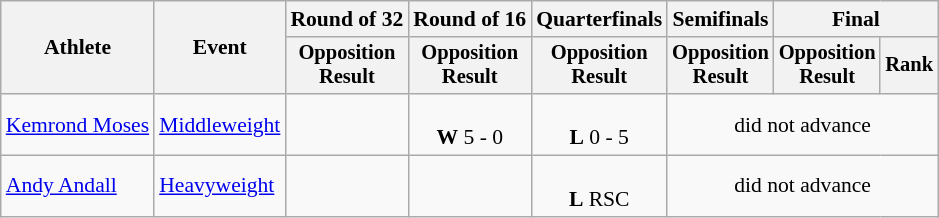<table class="wikitable" style="font-size:90%; text-align:center">
<tr>
<th rowspan=2>Athlete</th>
<th rowspan=2>Event</th>
<th>Round of 32</th>
<th>Round of 16</th>
<th>Quarterfinals</th>
<th>Semifinals</th>
<th colspan=2>Final</th>
</tr>
<tr style="font-size:95%">
<th>Opposition<br>Result</th>
<th>Opposition<br>Result</th>
<th>Opposition<br>Result</th>
<th>Opposition<br>Result</th>
<th>Opposition<br>Result</th>
<th>Rank</th>
</tr>
<tr>
<td align=left><a href='#'>Kemrond Moses</a></td>
<td align=left><a href='#'>Middleweight</a></td>
<td></td>
<td><br><strong>W</strong> 5 - 0</td>
<td><br><strong>L</strong> 0 - 5</td>
<td colspan=3>did not advance</td>
</tr>
<tr>
<td align=left><a href='#'>Andy Andall</a></td>
<td align=left><a href='#'>Heavyweight</a></td>
<td></td>
<td></td>
<td><br><strong>L</strong> RSC</td>
<td colspan=3>did not advance</td>
</tr>
</table>
